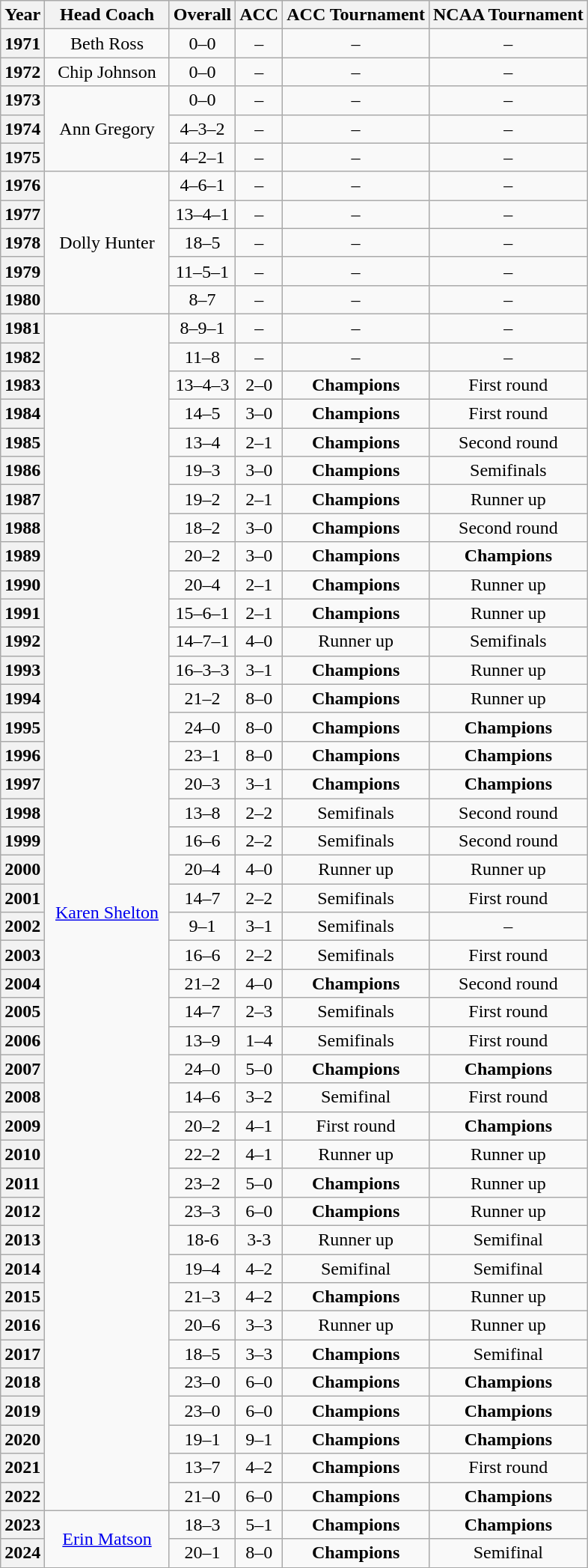<table class="wikitable" style="text-align: center;">
<tr>
<th>Year</th>
<th>Head Coach</th>
<th>Overall</th>
<th>ACC</th>
<th>ACC Tournament</th>
<th>NCAA Tournament</th>
</tr>
<tr>
<th>1971</th>
<td>Beth Ross</td>
<td>0–0</td>
<td>–</td>
<td>–</td>
<td>–</td>
</tr>
<tr>
<th>1972</th>
<td>  Chip Johnson  </td>
<td>0–0</td>
<td>–</td>
<td>–</td>
<td>–</td>
</tr>
<tr>
<th>1973</th>
<td rowspan="3">Ann Gregory</td>
<td>0–0</td>
<td>–</td>
<td>–</td>
<td>–</td>
</tr>
<tr>
<th>1974</th>
<td>4–3–2</td>
<td>–</td>
<td>–</td>
<td>–</td>
</tr>
<tr>
<th>1975</th>
<td>4–2–1</td>
<td>–</td>
<td>–</td>
<td>–</td>
</tr>
<tr>
<th>1976</th>
<td rowspan="5">Dolly Hunter</td>
<td>4–6–1</td>
<td>–</td>
<td>–</td>
<td>–</td>
</tr>
<tr>
<th>1977</th>
<td>13–4–1</td>
<td>–</td>
<td>–</td>
<td>–</td>
</tr>
<tr>
<th>1978</th>
<td>18–5</td>
<td>–</td>
<td>–</td>
<td>–</td>
</tr>
<tr>
<th>1979</th>
<td>11–5–1</td>
<td>–</td>
<td>–</td>
<td>–</td>
</tr>
<tr>
<th>1980</th>
<td>8–7</td>
<td>–</td>
<td>–</td>
<td>–</td>
</tr>
<tr>
<th>1981</th>
<td rowspan="42"><a href='#'>Karen Shelton</a></td>
<td>8–9–1</td>
<td>–</td>
<td>–</td>
<td>–</td>
</tr>
<tr>
<th>1982</th>
<td>11–8</td>
<td>–</td>
<td>–</td>
<td>–</td>
</tr>
<tr>
<th>1983</th>
<td>13–4–3</td>
<td>2–0</td>
<td><strong>Champions</strong></td>
<td>First round</td>
</tr>
<tr>
<th>1984</th>
<td>14–5</td>
<td>3–0</td>
<td><strong>Champions</strong></td>
<td>First round</td>
</tr>
<tr>
<th>1985</th>
<td>13–4</td>
<td>2–1</td>
<td><strong>Champions</strong></td>
<td>Second round</td>
</tr>
<tr>
<th>1986</th>
<td>19–3</td>
<td>3–0</td>
<td><strong>Champions</strong></td>
<td>Semifinals</td>
</tr>
<tr>
<th>1987</th>
<td>19–2</td>
<td>2–1</td>
<td><strong>Champions</strong></td>
<td>Runner up</td>
</tr>
<tr>
<th>1988</th>
<td>18–2</td>
<td>3–0</td>
<td><strong>Champions</strong></td>
<td>Second round</td>
</tr>
<tr>
<th>1989</th>
<td>20–2</td>
<td>3–0</td>
<td><strong>Champions</strong></td>
<td><strong>Champions</strong></td>
</tr>
<tr>
<th>1990</th>
<td>20–4</td>
<td>2–1</td>
<td><strong>Champions</strong></td>
<td>Runner up</td>
</tr>
<tr>
<th>1991</th>
<td>15–6–1</td>
<td>2–1</td>
<td><strong>Champions</strong></td>
<td>Runner up</td>
</tr>
<tr>
<th>1992</th>
<td>14–7–1</td>
<td>4–0</td>
<td>Runner up</td>
<td>Semifinals</td>
</tr>
<tr>
<th>1993</th>
<td>16–3–3</td>
<td>3–1</td>
<td><strong>Champions</strong></td>
<td>Runner up</td>
</tr>
<tr>
<th>1994</th>
<td>21–2</td>
<td>8–0</td>
<td><strong>Champions</strong></td>
<td>Runner up</td>
</tr>
<tr>
<th>1995</th>
<td>24–0</td>
<td>8–0</td>
<td><strong>Champions</strong></td>
<td><strong>Champions</strong></td>
</tr>
<tr>
<th>1996</th>
<td>23–1</td>
<td>8–0</td>
<td><strong>Champions</strong></td>
<td><strong>Champions</strong></td>
</tr>
<tr>
<th>1997</th>
<td>20–3</td>
<td>3–1</td>
<td><strong>Champions</strong></td>
<td><strong>Champions</strong></td>
</tr>
<tr>
<th>1998</th>
<td>13–8</td>
<td>2–2</td>
<td>Semifinals</td>
<td>Second round</td>
</tr>
<tr>
<th>1999</th>
<td>16–6</td>
<td>2–2</td>
<td>Semifinals</td>
<td>Second round</td>
</tr>
<tr>
<th>2000</th>
<td>20–4</td>
<td>4–0</td>
<td>Runner up</td>
<td>Runner up</td>
</tr>
<tr>
<th>2001</th>
<td>14–7</td>
<td>2–2</td>
<td>Semifinals</td>
<td>First round</td>
</tr>
<tr>
<th>2002</th>
<td>9–1</td>
<td>3–1</td>
<td>Semifinals</td>
<td>–</td>
</tr>
<tr>
<th>2003</th>
<td>16–6</td>
<td>2–2</td>
<td>Semifinals</td>
<td>First round</td>
</tr>
<tr>
<th>2004</th>
<td>21–2</td>
<td>4–0</td>
<td><strong>Champions</strong></td>
<td>Second round</td>
</tr>
<tr>
<th>2005</th>
<td>14–7</td>
<td>2–3</td>
<td>Semifinals</td>
<td>First round</td>
</tr>
<tr>
<th>2006</th>
<td>13–9</td>
<td>1–4</td>
<td>Semifinals</td>
<td>First round</td>
</tr>
<tr>
<th>2007</th>
<td>24–0</td>
<td>5–0</td>
<td><strong>Champions</strong></td>
<td><strong>Champions</strong></td>
</tr>
<tr>
<th>2008</th>
<td>14–6</td>
<td>3–2</td>
<td>Semifinal</td>
<td>First round</td>
</tr>
<tr>
<th>2009</th>
<td>20–2</td>
<td>4–1</td>
<td>First round</td>
<td><strong>Champions</strong></td>
</tr>
<tr>
<th>2010</th>
<td>22–2</td>
<td>4–1</td>
<td>Runner up</td>
<td>Runner up</td>
</tr>
<tr>
<th>2011</th>
<td>23–2</td>
<td>5–0</td>
<td><strong>Champions</strong></td>
<td>Runner up</td>
</tr>
<tr>
<th>2012</th>
<td>23–3</td>
<td>6–0</td>
<td><strong>Champions</strong></td>
<td>Runner up</td>
</tr>
<tr>
<th>2013</th>
<td>18-6</td>
<td>3-3</td>
<td>Runner up</td>
<td>Semifinal</td>
</tr>
<tr>
<th>2014</th>
<td>19–4</td>
<td>4–2</td>
<td>Semifinal</td>
<td>Semifinal</td>
</tr>
<tr>
<th>2015</th>
<td>21–3</td>
<td>4–2</td>
<td><strong>Champions</strong></td>
<td>Runner up</td>
</tr>
<tr>
<th>2016</th>
<td>20–6</td>
<td>3–3</td>
<td>Runner up</td>
<td>Runner up</td>
</tr>
<tr>
<th>2017</th>
<td>18–5</td>
<td>3–3</td>
<td><strong>Champions</strong></td>
<td>Semifinal</td>
</tr>
<tr>
<th>2018</th>
<td>23–0</td>
<td>6–0</td>
<td><strong>Champions</strong></td>
<td><strong>Champions</strong></td>
</tr>
<tr>
<th>2019</th>
<td>23–0</td>
<td>6–0</td>
<td><strong>Champions</strong></td>
<td><strong>Champions</strong></td>
</tr>
<tr>
<th>2020</th>
<td>19–1</td>
<td>9–1</td>
<td><strong>Champions</strong></td>
<td><strong>Champions</strong></td>
</tr>
<tr>
<th>2021</th>
<td>13–7</td>
<td>4–2</td>
<td><strong>Champions</strong></td>
<td>First round</td>
</tr>
<tr>
<th>2022</th>
<td>21–0</td>
<td>6–0</td>
<td><strong>Champions</strong></td>
<td><strong>Champions</strong></td>
</tr>
<tr>
<th>2023</th>
<td rowspan="2"><a href='#'>Erin Matson</a></td>
<td>18–3</td>
<td>5–1</td>
<td><strong>Champions</strong></td>
<td><strong>Champions</strong></td>
</tr>
<tr>
<th>2024</th>
<td>20–1</td>
<td>8–0</td>
<td><strong>Champions</strong></td>
<td>Semifinal</td>
</tr>
</table>
